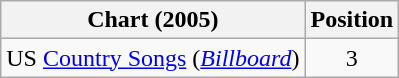<table class="wikitable sortable">
<tr>
<th scope="col">Chart (2005)</th>
<th scope="col">Position</th>
</tr>
<tr>
<td>US <a href='#'>Country Songs</a> (<em><a href='#'>Billboard</a></em>)</td>
<td align="center">3</td>
</tr>
</table>
